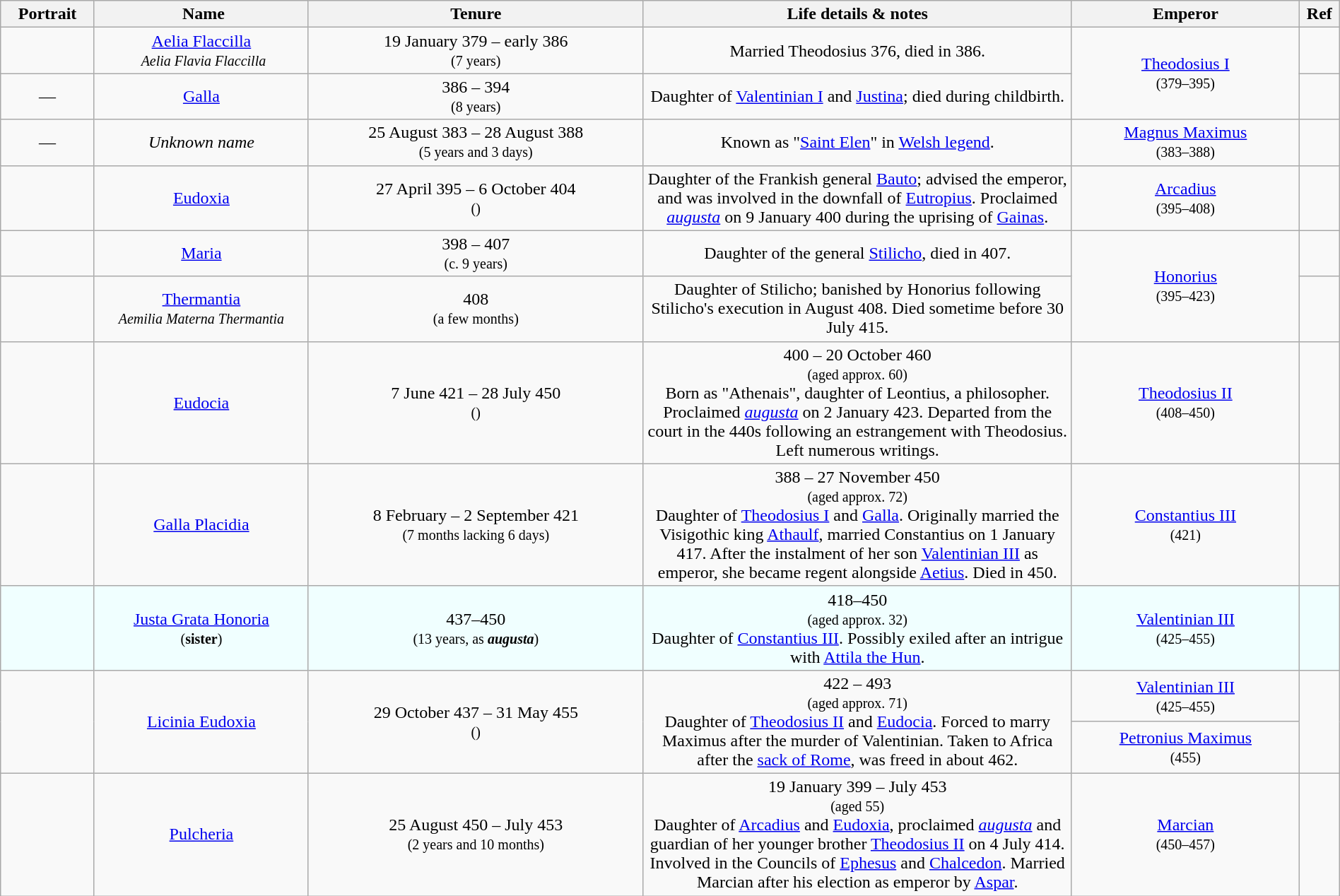<table class="wikitable" style="width:100%; text-align:center;">
<tr>
<th width="7%">Portrait</th>
<th width="16%"> Name</th>
<th width="25%">Tenure</th>
<th width="32%">Life details & notes</th>
<th width="17%">Emperor</th>
<th width="3%">Ref</th>
</tr>
<tr>
<td></td>
<td><a href='#'>Aelia Flaccilla</a><br> <small><em>Aelia Flavia Flaccilla</em></small></td>
<td>19 January 379 – early 386<br><small>(7 years)</small></td>
<td>Married Theodosius  376, died in 386.</td>
<td rowspan="2"><a href='#'>Theodosius I</a><br><small>(379–395)</small></td>
<td><br></td>
</tr>
<tr>
<td>—</td>
<td><a href='#'>Galla</a></td>
<td>386 – 394<br><small>(8 years)</small></td>
<td>Daughter of <a href='#'>Valentinian I</a> and <a href='#'>Justina</a>; died during childbirth.</td>
<td><br></td>
</tr>
<tr>
<td>—</td>
<td><em>Unknown name</em></td>
<td>25 August 383 – 28 August 388<br><small>(5 years and 3 days)</small></td>
<td>Known as "<a href='#'>Saint Elen</a>" in <a href='#'>Welsh legend</a>.</td>
<td><a href='#'>Magnus Maximus</a><br><small>(383–388)</small></td>
<td></td>
</tr>
<tr>
<td></td>
<td><a href='#'>Eudoxia</a></td>
<td>27 April 395 – 6 October 404<br><small>()</small></td>
<td>Daughter of the Frankish general <a href='#'>Bauto</a>; advised the emperor, and was involved in the downfall of <a href='#'>Eutropius</a>. Proclaimed <em><a href='#'>augusta</a></em> on 9 January 400 during the uprising of <a href='#'>Gainas</a>.</td>
<td><a href='#'>Arcadius</a><br><small>(395–408)</small></td>
<td><br></td>
</tr>
<tr>
<td></td>
<td><a href='#'>Maria</a></td>
<td> 398 – 407<br><small>(c. 9 years)</small></td>
<td>Daughter of the general <a href='#'>Stilicho</a>, died in 407.</td>
<td rowspan="2"><a href='#'>Honorius</a><br><small>(395–423)</small></td>
<td></td>
</tr>
<tr>
<td></td>
<td><a href='#'>Thermantia</a><br><small><em>Aemilia Materna Thermantia</em></small></td>
<td>408<br><small>(a few months)</small></td>
<td>Daughter of Stilicho; banished by Honorius following Stilicho's execution in August 408. Died sometime before 30 July 415.</td>
<td></td>
</tr>
<tr>
<td></td>
<td><a href='#'>Eudocia</a></td>
<td>7 June 421 – 28 July 450<br><small>()</small></td>
<td> 400 – 20 October 460<br><small>(aged approx. 60)</small><br>Born as "Athenais", daughter of Leontius, a philosopher. Proclaimed <em><a href='#'>augusta</a></em> on 2 January 423. Departed from the court in the 440s following an estrangement with Theodosius. Left numerous writings.</td>
<td><a href='#'>Theodosius II</a><br><small>(408–450)</small></td>
<td><br></td>
</tr>
<tr>
<td></td>
<td><a href='#'>Galla Placidia</a></td>
<td>8 February – 2 September 421<br><small>(7 months lacking 6 days)</small></td>
<td>388 – 27 November 450<br><small>(aged approx. 72)</small><br>Daughter of <a href='#'>Theodosius I</a> and <a href='#'>Galla</a>. Originally married the Visigothic king <a href='#'>Athaulf</a>, married Constantius on 1 January 417. After the instalment of her son <a href='#'>Valentinian III</a> as emperor, she became regent alongside <a href='#'>Aetius</a>. Died in 450.</td>
<td><a href='#'>Constantius III</a><br><small>(421)</small></td>
<td><br></td>
</tr>
<tr>
<td style="background:#F0FFFF;"></td>
<td style="background:#F0FFFF;"><a href='#'>Justa Grata Honoria</a><br><small>(<strong>sister</strong>)</small></td>
<td style="background:#F0FFFF;"> 437–450<br><small>(13 years, as <strong><em>augusta</em></strong>)</small></td>
<td style="background:#F0FFFF;"> 418–450<br><small>(aged approx. 32)</small><br>Daughter of <a href='#'>Constantius III</a>. Possibly exiled after an intrigue with <a href='#'>Attila the Hun</a>.</td>
<td style="background:#F0FFFF;"><a href='#'>Valentinian III</a><br><small>(425–455)</small></td>
<td style="background:#F0FFFF;"></td>
</tr>
<tr>
<td rowspan="2"></td>
<td rowspan="2"><a href='#'>Licinia Eudoxia</a></td>
<td rowspan="2">29 October 437 – 31 May 455<br><small>()</small></td>
<td rowspan="2">422 –  493<br><small>(aged approx. 71)</small><br>Daughter of <a href='#'>Theodosius II</a> and <a href='#'>Eudocia</a>. Forced to marry Maximus after the murder of Valentinian. Taken to Africa after the <a href='#'>sack of Rome</a>, was freed in about 462.</td>
<td><a href='#'>Valentinian III</a><br><small>(425–455)</small></td>
<td rowspan="2"></td>
</tr>
<tr>
<td><a href='#'>Petronius Maximus</a><br><small>(455)</small></td>
</tr>
<tr>
<td></td>
<td><a href='#'>Pulcheria</a></td>
<td>25 August 450 – July 453<br><small>(2 years and 10 months)</small></td>
<td>19 January 399 – July 453<br><small>(aged 55)</small><br>Daughter of <a href='#'>Arcadius</a> and <a href='#'>Eudoxia</a>, proclaimed <em><a href='#'>augusta</a></em> and guardian of her younger brother <a href='#'>Theodosius II</a> on 4 July 414. Involved in the Councils of <a href='#'>Ephesus</a> and <a href='#'>Chalcedon</a>. Married Marcian after his election as emperor by <a href='#'>Aspar</a>.</td>
<td><a href='#'>Marcian</a><br><small>(450–457)</small></td>
<td><br><br></td>
</tr>
</table>
